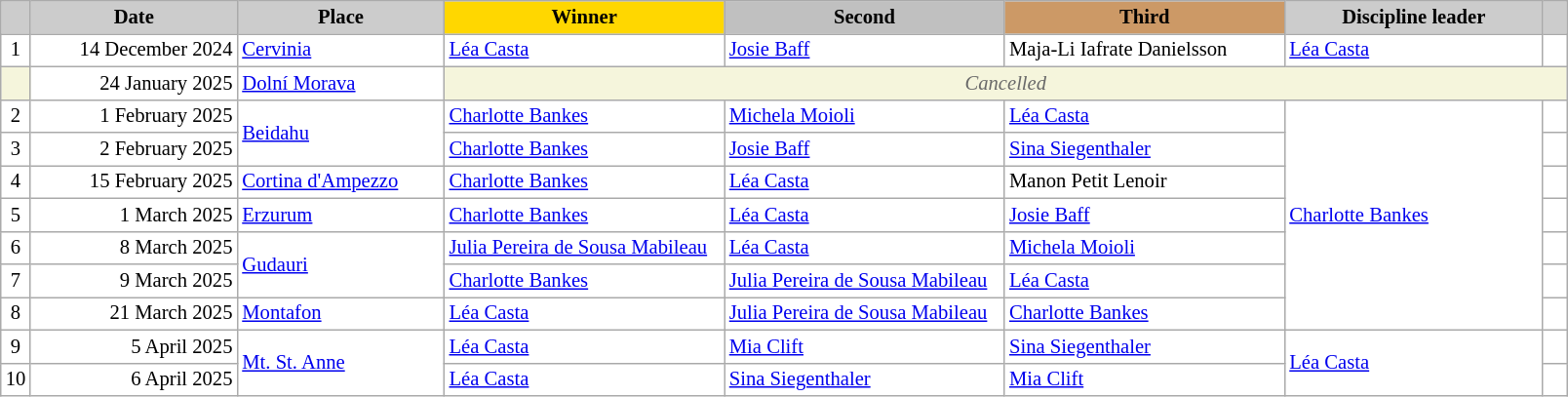<table class="wikitable plainrowheaders" style="background:#fff; font-size:86%; line-height:16px; border:grey solid 1px; border-collapse:collapse;">
<tr>
<th scope="col" style="background:#ccc; width=10 px;"></th>
<th scope="col" style="background:#ccc; width:135px;">Date</th>
<th scope="col" style="background:#ccc; width:135px;">Place</th>
<th scope="col" style="background:gold; width:185px;">Winner</th>
<th scope="col" style="background:silver; width:185px;">Second</th>
<th scope="col" style="background:#c96; width:185px;">Third</th>
<th scope="col" style="background:#ccc; width:170px;">Discipline leader</th>
<th scope="col" style="background:#ccc; width:10px;"></th>
</tr>
<tr>
<td align="center">1</td>
<td align="right">14 December 2024</td>
<td> <a href='#'>Cervinia</a></td>
<td> <a href='#'>Léa Casta</a></td>
<td> <a href='#'>Josie Baff</a></td>
<td> Maja-Li Iafrate Danielsson</td>
<td> <a href='#'>Léa Casta</a></td>
<td></td>
</tr>
<tr>
<td bgcolor="F5F5DC" align="center"></td>
<td align="right">24 January 2025</td>
<td> <a href='#'>Dolní Morava</a></td>
<td colspan=5 align=center bgcolor="F5F5DC" style=color:#696969><em>Cancelled</em></td>
</tr>
<tr>
<td align="center">2</td>
<td align="right">1 February 2025</td>
<td rowspan="2"> <a href='#'>Beidahu</a></td>
<td> <a href='#'>Charlotte Bankes</a></td>
<td> <a href='#'>Michela Moioli</a></td>
<td> <a href='#'>Léa Casta</a></td>
<td rowspan=7> <a href='#'>Charlotte Bankes</a></td>
<td></td>
</tr>
<tr>
<td align="center">3</td>
<td align="right">2 February 2025</td>
<td> <a href='#'>Charlotte Bankes</a></td>
<td> <a href='#'>Josie Baff</a></td>
<td> <a href='#'>Sina Siegenthaler</a></td>
<td></td>
</tr>
<tr>
<td align="center">4</td>
<td align="right">15 February 2025</td>
<td> <a href='#'>Cortina d'Ampezzo</a></td>
<td> <a href='#'>Charlotte Bankes</a></td>
<td> <a href='#'>Léa Casta</a></td>
<td> Manon Petit Lenoir</td>
<td></td>
</tr>
<tr>
<td align="center">5</td>
<td align="right">1 March 2025</td>
<td> <a href='#'>Erzurum</a></td>
<td> <a href='#'>Charlotte Bankes</a></td>
<td> <a href='#'>Léa Casta</a></td>
<td> <a href='#'>Josie Baff</a></td>
<td></td>
</tr>
<tr>
<td align="center">6</td>
<td align="right">8 March 2025</td>
<td rowspan="2"> <a href='#'>Gudauri</a></td>
<td> <a href='#'>Julia Pereira de Sousa Mabileau</a></td>
<td> <a href='#'>Léa Casta</a></td>
<td> <a href='#'>Michela Moioli</a></td>
<td></td>
</tr>
<tr>
<td align="center">7</td>
<td align="right">9 March 2025</td>
<td> <a href='#'>Charlotte Bankes</a></td>
<td> <a href='#'>Julia Pereira de Sousa Mabileau</a></td>
<td> <a href='#'>Léa Casta</a></td>
<td></td>
</tr>
<tr>
<td align="center">8</td>
<td align="right">21 March 2025</td>
<td> <a href='#'>Montafon</a></td>
<td> <a href='#'>Léa Casta</a></td>
<td> <a href='#'>Julia Pereira de Sousa Mabileau</a></td>
<td> <a href='#'>Charlotte Bankes</a></td>
<td></td>
</tr>
<tr>
<td align="center">9</td>
<td align="right">5 April 2025</td>
<td rowspan="2"> <a href='#'>Mt. St. Anne</a></td>
<td> <a href='#'>Léa Casta</a></td>
<td> <a href='#'>Mia Clift</a></td>
<td> <a href='#'>Sina Siegenthaler</a></td>
<td rowspan="2"> <a href='#'>Léa Casta</a></td>
<td></td>
</tr>
<tr>
<td align="center">10</td>
<td align="right">6 April 2025</td>
<td> <a href='#'>Léa Casta</a></td>
<td> <a href='#'>Sina Siegenthaler</a></td>
<td> <a href='#'>Mia Clift</a></td>
<td></td>
</tr>
</table>
